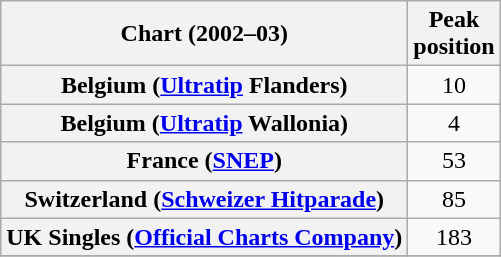<table class="wikitable sortable plainrowheaders">
<tr>
<th scope="col">Chart (2002–03)</th>
<th>Peak<br>position</th>
</tr>
<tr>
<th scope="row">Belgium (<a href='#'>Ultratip</a> Flanders)</th>
<td align="center">10</td>
</tr>
<tr>
<th scope="row">Belgium (<a href='#'>Ultratip</a> Wallonia)</th>
<td align="center">4</td>
</tr>
<tr>
<th scope="row">France (<a href='#'>SNEP</a>)</th>
<td align="center">53</td>
</tr>
<tr>
<th scope="row">Switzerland (<a href='#'>Schweizer Hitparade</a>)</th>
<td align="center">85</td>
</tr>
<tr>
<th scope="row">UK Singles (<a href='#'>Official Charts Company</a>)</th>
<td align="center">183</td>
</tr>
<tr>
</tr>
</table>
